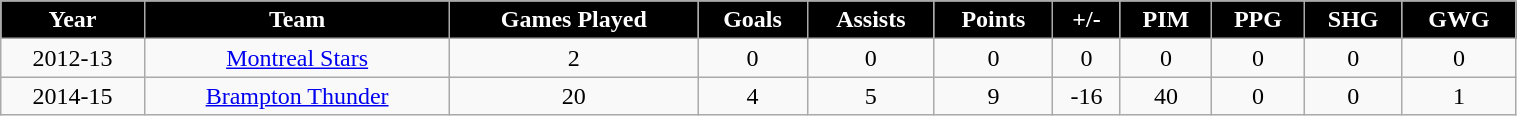<table class="wikitable" width="80%">
<tr align="center"  style="background:black;color:white;">
<td><strong>Year</strong></td>
<td><strong>Team</strong></td>
<td><strong>Games Played</strong></td>
<td><strong>Goals</strong></td>
<td><strong>Assists</strong></td>
<td><strong>Points</strong></td>
<td><strong>+/-</strong></td>
<td><strong>PIM</strong></td>
<td><strong>PPG</strong></td>
<td><strong>SHG</strong></td>
<td><strong>GWG</strong></td>
</tr>
<tr align="center" bgcolor="">
<td>2012-13</td>
<td><a href='#'>Montreal Stars</a></td>
<td>2</td>
<td>0</td>
<td>0</td>
<td>0</td>
<td>0</td>
<td>0</td>
<td>0</td>
<td>0</td>
<td>0</td>
</tr>
<tr align="center" bgcolor="">
<td>2014-15</td>
<td><a href='#'>Brampton Thunder</a></td>
<td>20</td>
<td>4</td>
<td>5</td>
<td>9</td>
<td>-16</td>
<td>40</td>
<td>0</td>
<td>0</td>
<td>1</td>
</tr>
</table>
